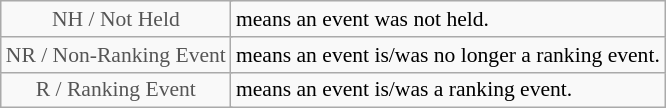<table class="wikitable" style="font-size:90%">
<tr>
<td style="text-align:center; color:#555555;" colspan="4">NH / Not Held</td>
<td>means an event was not held.</td>
</tr>
<tr>
<td style="text-align:center; color:#555555;" colspan="4">NR / Non-Ranking Event</td>
<td>means an event is/was no longer a ranking event.</td>
</tr>
<tr>
<td style="text-align:center; color:#555555;" colspan="4">R / Ranking Event</td>
<td>means an event is/was a ranking event.</td>
</tr>
</table>
